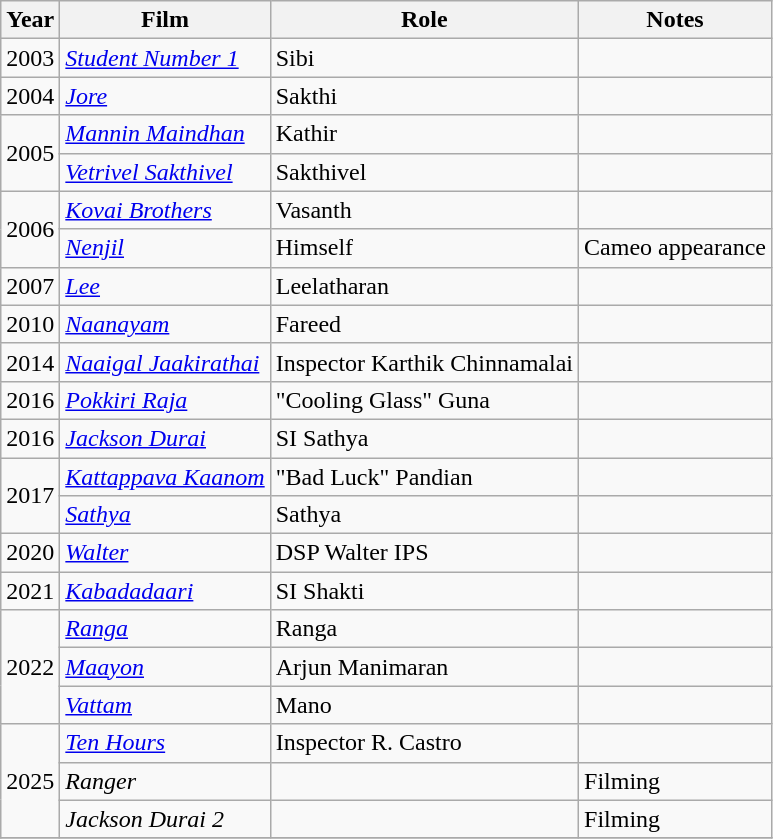<table class="wikitable sortable">
<tr>
<th>Year</th>
<th>Film</th>
<th>Role</th>
<th>Notes</th>
</tr>
<tr>
<td>2003</td>
<td><em><a href='#'>Student Number 1</a></em></td>
<td>Sibi</td>
<td></td>
</tr>
<tr>
<td>2004</td>
<td><em><a href='#'>Jore</a></em></td>
<td>Sakthi</td>
<td></td>
</tr>
<tr>
<td rowspan="2">2005</td>
<td><em><a href='#'>Mannin Maindhan</a></em></td>
<td>Kathir</td>
<td></td>
</tr>
<tr>
<td><em><a href='#'>Vetrivel Sakthivel</a></em></td>
<td>Sakthivel</td>
<td></td>
</tr>
<tr>
<td rowspan="2">2006</td>
<td><em><a href='#'>Kovai Brothers</a></em></td>
<td>Vasanth</td>
<td></td>
</tr>
<tr>
<td><em><a href='#'>Nenjil</a></em></td>
<td>Himself</td>
<td>Cameo appearance</td>
</tr>
<tr>
<td>2007</td>
<td><em><a href='#'>Lee</a></em></td>
<td>Leelatharan</td>
<td></td>
</tr>
<tr>
<td>2010</td>
<td><em><a href='#'>Naanayam</a></em></td>
<td>Fareed</td>
<td></td>
</tr>
<tr>
<td>2014</td>
<td><em><a href='#'>Naaigal Jaakirathai</a></em></td>
<td>Inspector Karthik Chinnamalai</td>
<td></td>
</tr>
<tr>
<td>2016</td>
<td><em><a href='#'>Pokkiri Raja</a></em></td>
<td>"Cooling Glass" Guna</td>
<td></td>
</tr>
<tr>
<td>2016</td>
<td><em><a href='#'>Jackson Durai</a></em></td>
<td>SI Sathya</td>
<td></td>
</tr>
<tr>
<td rowspan="2">2017</td>
<td><em><a href='#'>Kattappava Kaanom</a></em></td>
<td>"Bad Luck" Pandian</td>
<td></td>
</tr>
<tr>
<td><em><a href='#'>Sathya</a></em></td>
<td>Sathya</td>
<td></td>
</tr>
<tr>
<td>2020</td>
<td><em><a href='#'>Walter</a></em></td>
<td>DSP Walter IPS</td>
<td></td>
</tr>
<tr>
<td>2021</td>
<td><em><a href='#'>Kabadadaari</a></em></td>
<td>SI Shakti</td>
<td></td>
</tr>
<tr>
<td rowspan="3">2022</td>
<td><em><a href='#'>Ranga</a></em></td>
<td>Ranga</td>
<td></td>
</tr>
<tr>
<td><em><a href='#'>Maayon</a></em></td>
<td>Arjun Manimaran</td>
<td></td>
</tr>
<tr>
<td><em><a href='#'>Vattam</a></em></td>
<td>Mano</td>
<td></td>
</tr>
<tr>
<td rowspan="3">2025</td>
<td><em><a href='#'>Ten Hours</a></em></td>
<td>Inspector R. Castro</td>
<td></td>
</tr>
<tr>
<td><em>Ranger</em></td>
<td></td>
<td>Filming</td>
</tr>
<tr>
<td><em>Jackson Durai 2</em></td>
<td></td>
<td>Filming</td>
</tr>
<tr>
</tr>
</table>
